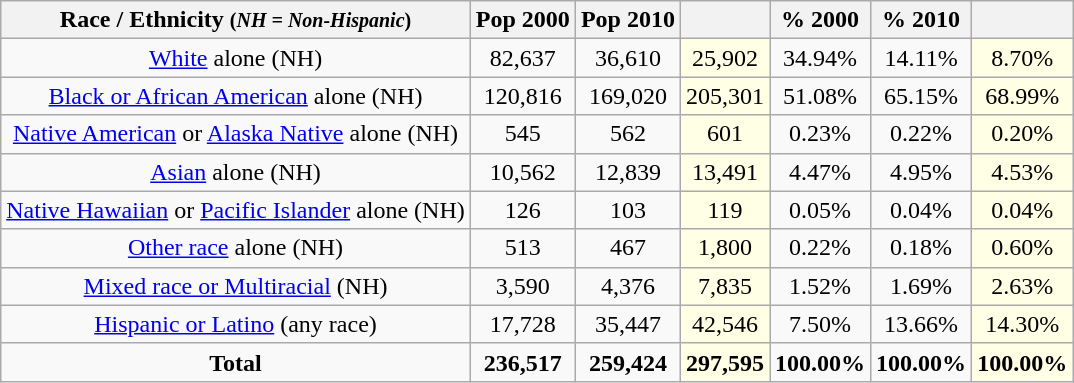<table class="wikitable" style="text-align:center;">
<tr>
<th>Race / Ethnicity <small>(<em>NH = Non-Hispanic</em>)</small></th>
<th>Pop 2000</th>
<th>Pop 2010</th>
<th></th>
<th>% 2000</th>
<th>% 2010</th>
<th></th>
</tr>
<tr>
<td><a href='#'>White</a> alone (NH)</td>
<td>82,637</td>
<td>36,610</td>
<td style="background: #ffffe6; ">25,902</td>
<td>34.94%</td>
<td>14.11%</td>
<td style="background: #ffffe6;">8.70%</td>
</tr>
<tr>
<td><a href='#'>Black or African American</a> alone (NH)</td>
<td>120,816</td>
<td>169,020</td>
<td style="background: #ffffe6;">205,301</td>
<td>51.08%</td>
<td>65.15%</td>
<td style="background: #ffffe6;">68.99%</td>
</tr>
<tr>
<td><a href='#'>Native American</a> or <a href='#'>Alaska Native</a> alone (NH)</td>
<td>545</td>
<td>562</td>
<td style="background: #ffffe6;">601</td>
<td>0.23%</td>
<td>0.22%</td>
<td style="background: #ffffe6;">0.20%</td>
</tr>
<tr>
<td><a href='#'>Asian</a> alone (NH)</td>
<td>10,562</td>
<td>12,839</td>
<td style="background: #ffffe6;">13,491</td>
<td>4.47%</td>
<td>4.95%</td>
<td style="background: #ffffe6;">4.53%</td>
</tr>
<tr>
<td><a href='#'>Native Hawaiian</a> or <a href='#'>Pacific Islander</a> alone (NH)</td>
<td>126</td>
<td>103</td>
<td style="background: #ffffe6;">119</td>
<td>0.05%</td>
<td>0.04%</td>
<td style="background: #ffffe6;">0.04%</td>
</tr>
<tr>
<td><a href='#'>Other race</a> alone (NH)</td>
<td>513</td>
<td>467</td>
<td style="background: #ffffe6;">1,800</td>
<td>0.22%</td>
<td>0.18%</td>
<td style="background: #ffffe6;">0.60%</td>
</tr>
<tr>
<td><a href='#'>Mixed race or Multiracial</a> (NH)</td>
<td>3,590</td>
<td>4,376</td>
<td style="background: #ffffe6;">7,835</td>
<td>1.52%</td>
<td>1.69%</td>
<td style="background: #ffffe6;">2.63%</td>
</tr>
<tr>
<td><a href='#'>Hispanic or Latino</a> (any race)</td>
<td>17,728</td>
<td>35,447</td>
<td style="background: #ffffe6;">42,546</td>
<td>7.50%</td>
<td>13.66%</td>
<td style="background: #ffffe6;">14.30%</td>
</tr>
<tr>
<td><strong>Total</strong></td>
<td><strong>236,517</strong></td>
<td><strong>259,424</strong></td>
<td style="background: #ffffe6;"><strong>297,595</strong></td>
<td><strong>100.00%</strong></td>
<td><strong>100.00%</strong></td>
<td style="background: #ffffe6;"><strong>100.00%</strong></td>
</tr>
</table>
